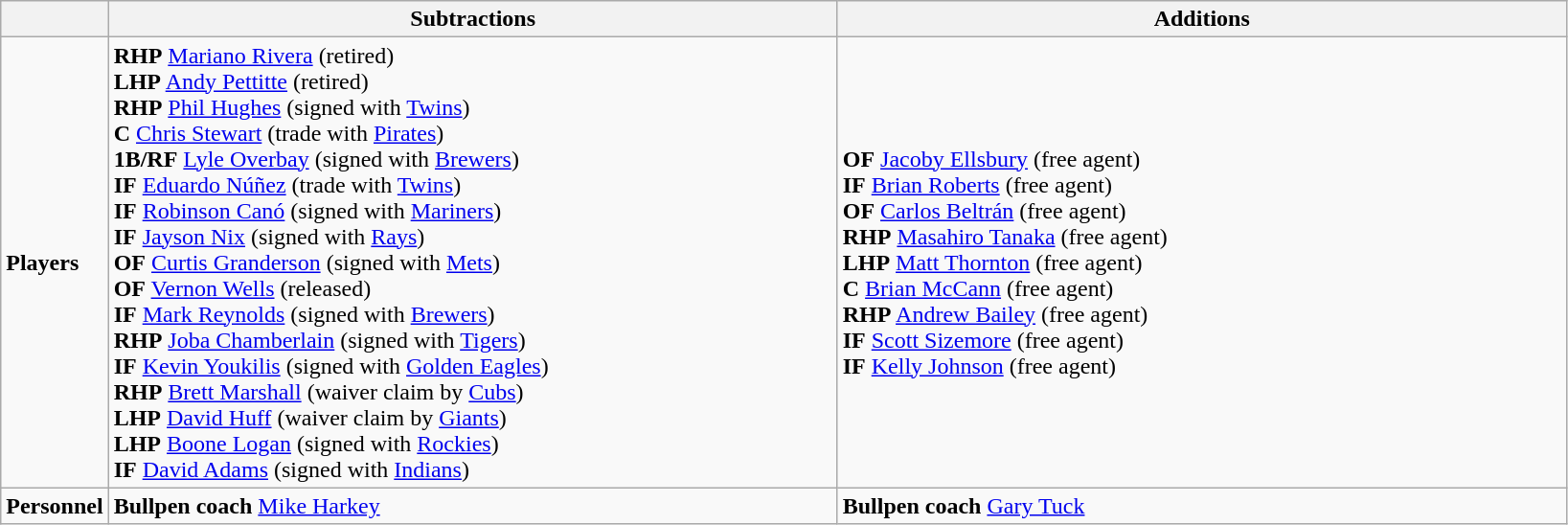<table class="wikitable">
<tr>
<th scope="col" style="width"400px;"></th>
<th scope="col" style="width:500px;">Subtractions</th>
<th scope="col" style="width:500px;">Additions</th>
</tr>
<tr>
<td><strong>Players</strong></td>
<td style="text-align: top;"><strong>RHP</strong> <a href='#'>Mariano Rivera</a> (retired) <br> <strong>LHP</strong> <a href='#'>Andy Pettitte</a> (retired) <br> <strong>RHP</strong> <a href='#'>Phil Hughes</a> (signed with <a href='#'>Twins</a>) <br> <strong>C</strong> <a href='#'>Chris Stewart</a> (trade with <a href='#'>Pirates</a>) <br> <strong>1B/RF</strong> <a href='#'>Lyle Overbay</a> (signed with <a href='#'>Brewers</a>) <br> <strong>IF</strong> <a href='#'>Eduardo Núñez</a> (trade with <a href='#'>Twins</a>) <br> <strong>IF</strong> <a href='#'>Robinson Canó</a> (signed with <a href='#'>Mariners</a>) <br> <strong>IF</strong> <a href='#'>Jayson Nix</a> (signed with <a href='#'>Rays</a>) <br> <strong>OF</strong> <a href='#'>Curtis Granderson</a> (signed with <a href='#'>Mets</a>) <br> <strong>OF</strong> <a href='#'>Vernon Wells</a> (released) <br> <strong>IF</strong> <a href='#'>Mark Reynolds</a> (signed with <a href='#'>Brewers</a>) <br> <strong>RHP</strong> <a href='#'>Joba Chamberlain</a> (signed with <a href='#'>Tigers</a>) <br> <strong>IF</strong> <a href='#'>Kevin Youkilis</a> (signed with <a href='#'>Golden Eagles</a>) <br> <strong>RHP</strong> <a href='#'>Brett Marshall</a> (waiver claim by <a href='#'>Cubs</a>) <br> <strong>LHP</strong> <a href='#'>David Huff</a> (waiver claim by <a href='#'>Giants</a>) <br> <strong>LHP</strong> <a href='#'>Boone Logan</a> (signed with <a href='#'>Rockies</a>) <br> <strong>IF</strong> <a href='#'>David Adams</a> (signed with <a href='#'>Indians</a>)</td>
<td style="text-align: top;"><strong>OF</strong> <a href='#'>Jacoby Ellsbury</a> (free agent) <br> <strong>IF</strong> <a href='#'>Brian Roberts</a> (free agent) <br> <strong>OF</strong> <a href='#'>Carlos Beltrán</a> (free agent) <br> <strong>RHP</strong> <a href='#'>Masahiro Tanaka</a> (free agent) <br> <strong>LHP</strong> <a href='#'>Matt Thornton</a> (free agent) <br> <strong>C</strong> <a href='#'>Brian McCann</a> (free agent) <br> <strong>RHP</strong> <a href='#'>Andrew Bailey</a> (free agent) <br> <strong>IF</strong> <a href='#'>Scott Sizemore</a> (free agent) <br> <strong>IF</strong> <a href='#'>Kelly Johnson</a> (free agent) <br></td>
</tr>
<tr>
<td><strong>Personnel</strong></td>
<td style="text-align: top;"><strong>Bullpen coach</strong> <a href='#'>Mike Harkey</a></td>
<td style="text-align: top;"><strong>Bullpen coach</strong> <a href='#'>Gary Tuck</a></td>
</tr>
</table>
